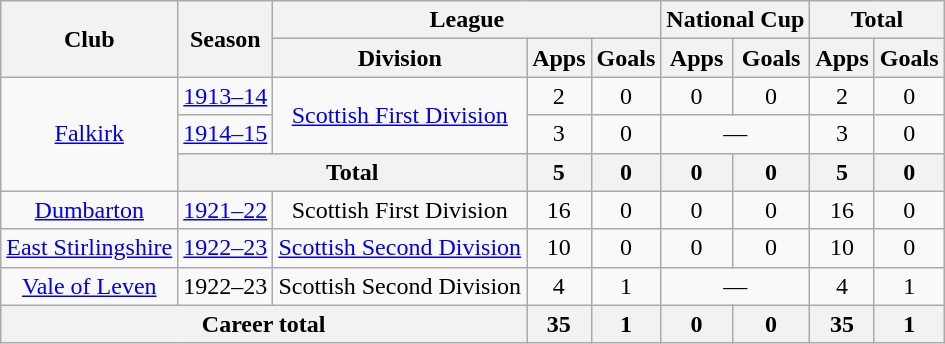<table class="wikitable" style="text-align: center;">
<tr>
<th rowspan="2">Club</th>
<th rowspan="2">Season</th>
<th colspan="3">League</th>
<th colspan="2">National Cup</th>
<th colspan="2">Total</th>
</tr>
<tr>
<th>Division</th>
<th>Apps</th>
<th>Goals</th>
<th>Apps</th>
<th>Goals</th>
<th>Apps</th>
<th>Goals</th>
</tr>
<tr>
<td rowspan="3"><a href='#'>Falkirk</a></td>
<td><a href='#'>1913–14</a></td>
<td rowspan="2"><a href='#'>Scottish First Division</a></td>
<td>2</td>
<td>0</td>
<td>0</td>
<td>0</td>
<td>2</td>
<td>0</td>
</tr>
<tr>
<td><a href='#'>1914–15</a></td>
<td>3</td>
<td>0</td>
<td colspan="2">—</td>
<td>3</td>
<td>0</td>
</tr>
<tr>
<th colspan="2">Total</th>
<th>5</th>
<th>0</th>
<th>0</th>
<th>0</th>
<th>5</th>
<th>0</th>
</tr>
<tr>
<td><a href='#'>Dumbarton</a></td>
<td><a href='#'>1921–22</a></td>
<td>Scottish First Division</td>
<td>16</td>
<td>0</td>
<td>0</td>
<td>0</td>
<td>16</td>
<td>0</td>
</tr>
<tr>
<td><a href='#'>East Stirlingshire</a></td>
<td><a href='#'>1922–23</a></td>
<td><a href='#'>Scottish Second Division</a></td>
<td>10</td>
<td>0</td>
<td>0</td>
<td>0</td>
<td>10</td>
<td>0</td>
</tr>
<tr>
<td><a href='#'>Vale of Leven</a></td>
<td>1922–23</td>
<td>Scottish Second Division</td>
<td>4</td>
<td>1</td>
<td colspan="2">—</td>
<td>4</td>
<td>1</td>
</tr>
<tr>
<th colspan="3">Career total</th>
<th>35</th>
<th>1</th>
<th>0</th>
<th>0</th>
<th>35</th>
<th>1</th>
</tr>
</table>
